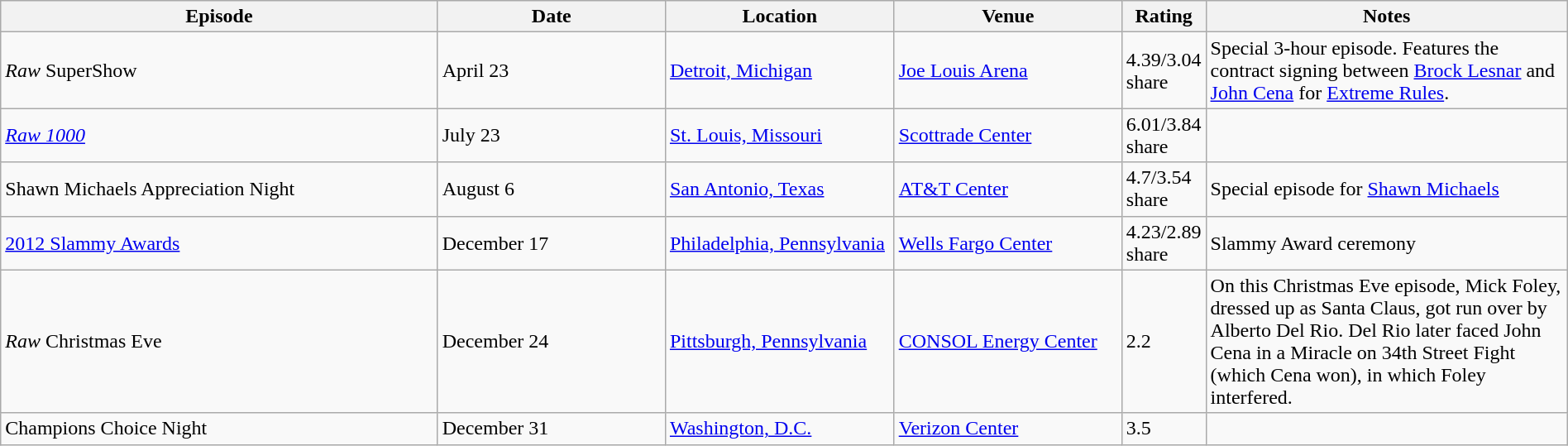<table class="wikitable plainrowheaders sortable" style="width:100%;">
<tr>
<th style="width:29%;">Episode</th>
<th style="width:15%;">Date</th>
<th style="width:15%;">Location</th>
<th style="width:15%;">Venue</th>
<th style="width:2%;">Rating</th>
<th style="width:99%;">Notes</th>
</tr>
<tr>
<td><em>Raw</em> SuperShow </td>
<td>April 23</td>
<td><a href='#'>Detroit, Michigan</a></td>
<td><a href='#'>Joe Louis Arena</a></td>
<td>4.39/3.04 share </td>
<td>Special 3-hour episode. Features the contract signing between <a href='#'>Brock Lesnar</a> and <a href='#'>John Cena</a> for <a href='#'>Extreme Rules</a>.</td>
</tr>
<tr>
<td><em><a href='#'>Raw 1000</a></em></td>
<td>July 23</td>
<td><a href='#'>St. Louis, Missouri</a></td>
<td><a href='#'>Scottrade Center</a></td>
<td>6.01/3.84 share </td>
<td></td>
</tr>
<tr>
<td>Shawn Michaels Appreciation Night</td>
<td>August 6</td>
<td><a href='#'>San Antonio, Texas</a></td>
<td><a href='#'>AT&T Center</a></td>
<td>4.7/3.54 share </td>
<td>Special episode for <a href='#'>Shawn Michaels</a></td>
</tr>
<tr>
<td><a href='#'>2012 Slammy Awards</a></td>
<td>December 17</td>
<td><a href='#'>Philadelphia, Pennsylvania</a></td>
<td><a href='#'>Wells Fargo Center</a></td>
<td>4.23/2.89 share</td>
<td>Slammy Award ceremony</td>
</tr>
<tr>
<td><em>Raw</em> Christmas Eve</td>
<td>December 24</td>
<td><a href='#'>Pittsburgh, Pennsylvania</a></td>
<td><a href='#'>CONSOL Energy Center</a></td>
<td>2.2</td>
<td>On this Christmas Eve episode, Mick Foley, dressed up as Santa Claus, got run over by Alberto Del Rio. Del Rio later faced John Cena in a Miracle on 34th Street Fight (which Cena won), in which Foley interfered.</td>
</tr>
<tr>
<td>Champions Choice Night</td>
<td>December 31</td>
<td><a href='#'>Washington, D.C.</a></td>
<td><a href='#'>Verizon Center</a></td>
<td>3.5</td>
<td></td>
</tr>
</table>
